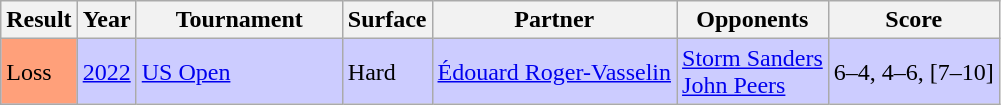<table class="sortable wikitable">
<tr>
<th>Result</th>
<th>Year</th>
<th width=130>Tournament</th>
<th>Surface</th>
<th>Partner</th>
<th>Opponents</th>
<th class=unsortable>Score</th>
</tr>
<tr style=background:#ccf>
<td bgcolor=FFA07A>Loss</td>
<td><a href='#'>2022</a></td>
<td><a href='#'>US Open</a></td>
<td>Hard</td>
<td> <a href='#'>Édouard Roger-Vasselin</a></td>
<td> <a href='#'>Storm Sanders</a> <br>  <a href='#'>John Peers</a></td>
<td>6–4, 4–6, [7–10]</td>
</tr>
</table>
